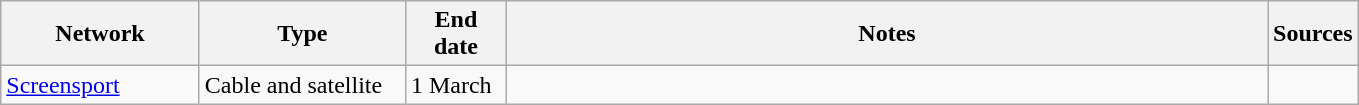<table class="wikitable">
<tr>
<th style="text-align:center; width:125px">Network</th>
<th style="text-align:center; width:130px">Type</th>
<th style="text-align:center; width:60px">End date</th>
<th style="text-align:center; width:500px">Notes</th>
<th style="text-align:center; width:30px">Sources</th>
</tr>
<tr>
<td><a href='#'>Screensport</a></td>
<td>Cable and satellite</td>
<td>1 March</td>
<td></td>
<td></td>
</tr>
</table>
